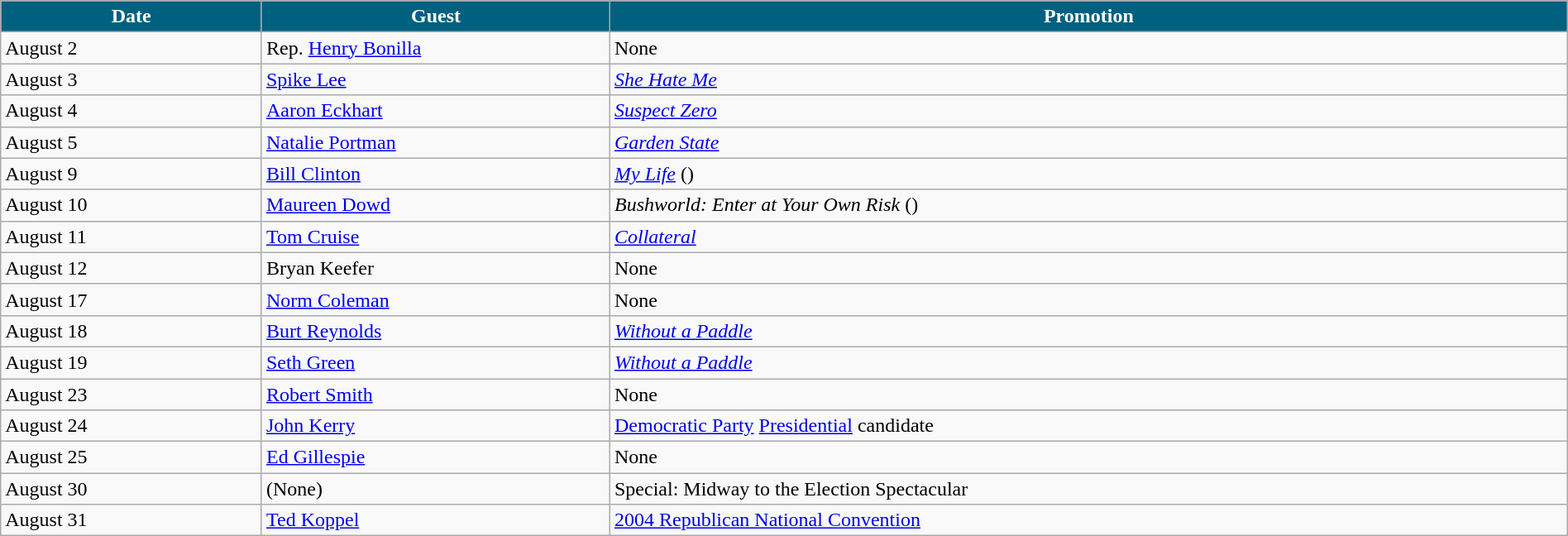<table class="wikitable" width="100%">
<tr bgcolor="#CCCCCC">
<th width="15%" style="background:#006080; color:#FFFFFF">Date</th>
<th width="20%" style="background:#006080; color:#FFFFFF">Guest</th>
<th width="55%" style="background:#006080; color:#FFFFFF">Promotion</th>
</tr>
<tr>
<td>August 2</td>
<td>Rep. <a href='#'>Henry Bonilla</a></td>
<td>None</td>
</tr>
<tr>
<td>August 3</td>
<td><a href='#'>Spike Lee</a></td>
<td><em><a href='#'>She Hate Me</a></em></td>
</tr>
<tr>
<td>August 4</td>
<td><a href='#'>Aaron Eckhart</a></td>
<td><em><a href='#'>Suspect Zero</a></em></td>
</tr>
<tr>
<td>August 5</td>
<td><a href='#'>Natalie Portman</a></td>
<td><em><a href='#'>Garden State</a></em></td>
</tr>
<tr>
<td>August 9</td>
<td><a href='#'>Bill Clinton</a></td>
<td><em><a href='#'>My Life</a></em> ()</td>
</tr>
<tr>
<td>August 10</td>
<td><a href='#'>Maureen Dowd</a></td>
<td><em>Bushworld: Enter at Your Own Risk</em> ()</td>
</tr>
<tr>
<td>August 11</td>
<td><a href='#'>Tom Cruise</a></td>
<td><em><a href='#'>Collateral</a></em></td>
</tr>
<tr>
<td>August 12</td>
<td>Bryan Keefer</td>
<td>None</td>
</tr>
<tr>
<td>August 17</td>
<td><a href='#'>Norm Coleman</a></td>
<td>None</td>
</tr>
<tr>
<td>August 18</td>
<td><a href='#'>Burt Reynolds</a></td>
<td><em><a href='#'>Without a Paddle</a></em></td>
</tr>
<tr>
<td>August 19</td>
<td><a href='#'>Seth Green</a></td>
<td><em><a href='#'>Without a Paddle</a></em></td>
</tr>
<tr>
<td>August 23</td>
<td><a href='#'>Robert Smith</a></td>
<td>None</td>
</tr>
<tr>
<td>August 24</td>
<td><a href='#'>John Kerry</a></td>
<td><a href='#'>Democratic Party</a> <a href='#'>Presidential</a> candidate</td>
</tr>
<tr>
<td>August 25</td>
<td><a href='#'>Ed Gillespie</a></td>
<td>None</td>
</tr>
<tr>
<td>August 30</td>
<td>(None)</td>
<td>Special: Midway to the Election Spectacular</td>
</tr>
<tr>
<td>August 31</td>
<td><a href='#'>Ted Koppel</a></td>
<td><a href='#'>2004 Republican National Convention</a></td>
</tr>
</table>
